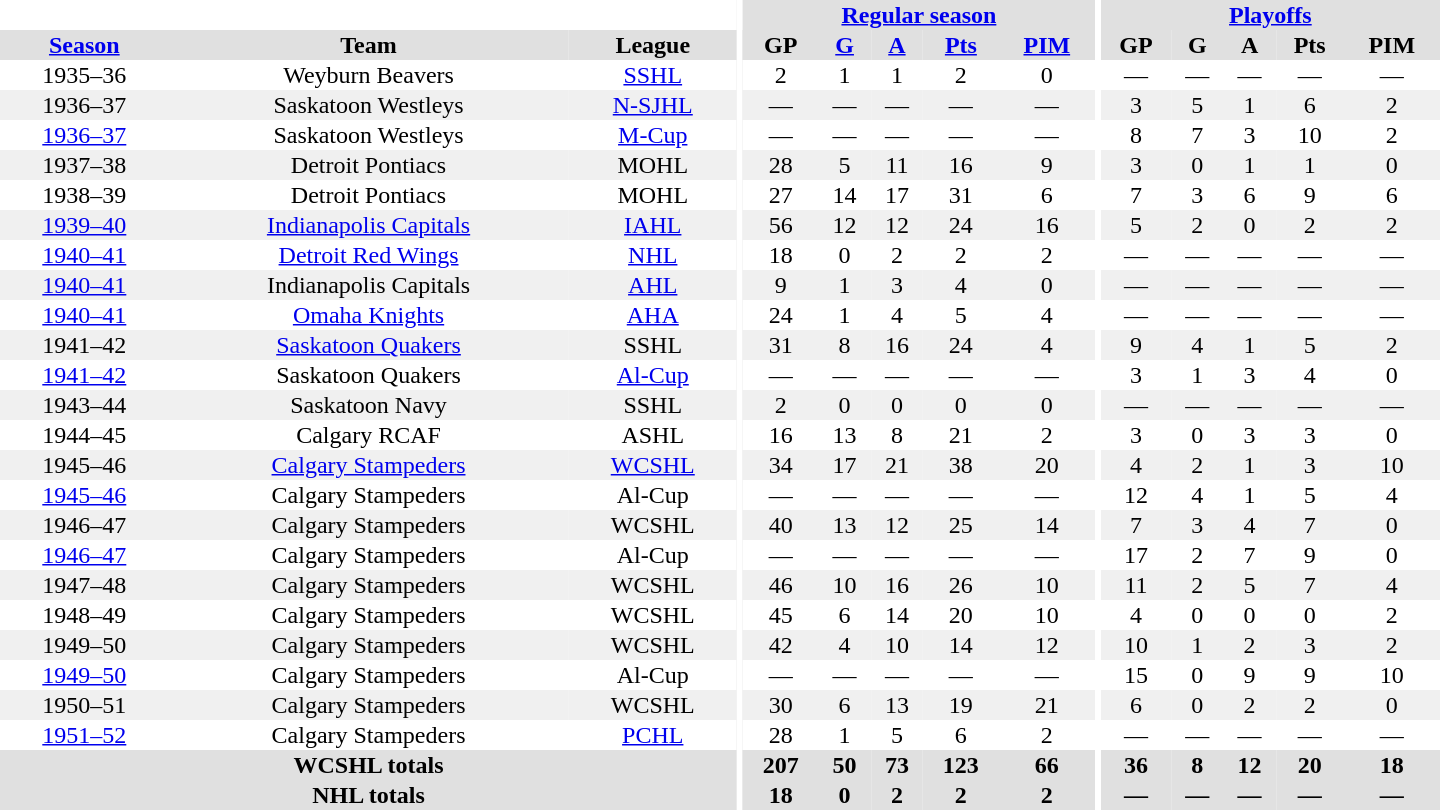<table border="0" cellpadding="1" cellspacing="0" style="text-align:center; width:60em">
<tr bgcolor="#e0e0e0">
<th colspan="3" bgcolor="#ffffff"></th>
<th rowspan="100" bgcolor="#ffffff"></th>
<th colspan="5"><a href='#'>Regular season</a></th>
<th rowspan="100" bgcolor="#ffffff"></th>
<th colspan="5"><a href='#'>Playoffs</a></th>
</tr>
<tr bgcolor="#e0e0e0">
<th><a href='#'>Season</a></th>
<th>Team</th>
<th>League</th>
<th>GP</th>
<th><a href='#'>G</a></th>
<th><a href='#'>A</a></th>
<th><a href='#'>Pts</a></th>
<th><a href='#'>PIM</a></th>
<th>GP</th>
<th>G</th>
<th>A</th>
<th>Pts</th>
<th>PIM</th>
</tr>
<tr>
<td>1935–36</td>
<td>Weyburn Beavers</td>
<td><a href='#'>SSHL</a></td>
<td>2</td>
<td>1</td>
<td>1</td>
<td>2</td>
<td>0</td>
<td>—</td>
<td>—</td>
<td>—</td>
<td>—</td>
<td>—</td>
</tr>
<tr bgcolor="#f0f0f0">
<td>1936–37</td>
<td>Saskatoon Westleys</td>
<td><a href='#'>N-SJHL</a></td>
<td>—</td>
<td>—</td>
<td>—</td>
<td>—</td>
<td>—</td>
<td>3</td>
<td>5</td>
<td>1</td>
<td>6</td>
<td>2</td>
</tr>
<tr>
<td><a href='#'>1936–37</a></td>
<td>Saskatoon Westleys</td>
<td><a href='#'>M-Cup</a></td>
<td>—</td>
<td>—</td>
<td>—</td>
<td>—</td>
<td>—</td>
<td>8</td>
<td>7</td>
<td>3</td>
<td>10</td>
<td>2</td>
</tr>
<tr bgcolor="#f0f0f0">
<td>1937–38</td>
<td>Detroit Pontiacs</td>
<td>MOHL</td>
<td>28</td>
<td>5</td>
<td>11</td>
<td>16</td>
<td>9</td>
<td>3</td>
<td>0</td>
<td>1</td>
<td>1</td>
<td>0</td>
</tr>
<tr>
<td>1938–39</td>
<td>Detroit Pontiacs</td>
<td>MOHL</td>
<td>27</td>
<td>14</td>
<td>17</td>
<td>31</td>
<td>6</td>
<td>7</td>
<td>3</td>
<td>6</td>
<td>9</td>
<td>6</td>
</tr>
<tr bgcolor="#f0f0f0">
<td><a href='#'>1939–40</a></td>
<td><a href='#'>Indianapolis Capitals</a></td>
<td><a href='#'>IAHL</a></td>
<td>56</td>
<td>12</td>
<td>12</td>
<td>24</td>
<td>16</td>
<td>5</td>
<td>2</td>
<td>0</td>
<td>2</td>
<td>2</td>
</tr>
<tr>
<td><a href='#'>1940–41</a></td>
<td><a href='#'>Detroit Red Wings</a></td>
<td><a href='#'>NHL</a></td>
<td>18</td>
<td>0</td>
<td>2</td>
<td>2</td>
<td>2</td>
<td>—</td>
<td>—</td>
<td>—</td>
<td>—</td>
<td>—</td>
</tr>
<tr bgcolor="#f0f0f0">
<td><a href='#'>1940–41</a></td>
<td>Indianapolis Capitals</td>
<td><a href='#'>AHL</a></td>
<td>9</td>
<td>1</td>
<td>3</td>
<td>4</td>
<td>0</td>
<td>—</td>
<td>—</td>
<td>—</td>
<td>—</td>
<td>—</td>
</tr>
<tr>
<td><a href='#'>1940–41</a></td>
<td><a href='#'>Omaha Knights</a></td>
<td><a href='#'>AHA</a></td>
<td>24</td>
<td>1</td>
<td>4</td>
<td>5</td>
<td>4</td>
<td>—</td>
<td>—</td>
<td>—</td>
<td>—</td>
<td>—</td>
</tr>
<tr bgcolor="#f0f0f0">
<td>1941–42</td>
<td><a href='#'>Saskatoon Quakers</a></td>
<td>SSHL</td>
<td>31</td>
<td>8</td>
<td>16</td>
<td>24</td>
<td>4</td>
<td>9</td>
<td>4</td>
<td>1</td>
<td>5</td>
<td>2</td>
</tr>
<tr>
<td><a href='#'>1941–42</a></td>
<td>Saskatoon Quakers</td>
<td><a href='#'>Al-Cup</a></td>
<td>—</td>
<td>—</td>
<td>—</td>
<td>—</td>
<td>—</td>
<td>3</td>
<td>1</td>
<td>3</td>
<td>4</td>
<td>0</td>
</tr>
<tr bgcolor="#f0f0f0">
<td>1943–44</td>
<td>Saskatoon Navy</td>
<td>SSHL</td>
<td>2</td>
<td>0</td>
<td>0</td>
<td>0</td>
<td>0</td>
<td>—</td>
<td>—</td>
<td>—</td>
<td>—</td>
<td>—</td>
</tr>
<tr>
<td>1944–45</td>
<td>Calgary RCAF</td>
<td>ASHL</td>
<td>16</td>
<td>13</td>
<td>8</td>
<td>21</td>
<td>2</td>
<td>3</td>
<td>0</td>
<td>3</td>
<td>3</td>
<td>0</td>
</tr>
<tr bgcolor="#f0f0f0">
<td>1945–46</td>
<td><a href='#'>Calgary Stampeders</a></td>
<td><a href='#'>WCSHL</a></td>
<td>34</td>
<td>17</td>
<td>21</td>
<td>38</td>
<td>20</td>
<td>4</td>
<td>2</td>
<td>1</td>
<td>3</td>
<td>10</td>
</tr>
<tr>
<td><a href='#'>1945–46</a></td>
<td>Calgary Stampeders</td>
<td>Al-Cup</td>
<td>—</td>
<td>—</td>
<td>—</td>
<td>—</td>
<td>—</td>
<td>12</td>
<td>4</td>
<td>1</td>
<td>5</td>
<td>4</td>
</tr>
<tr bgcolor="#f0f0f0">
<td>1946–47</td>
<td>Calgary Stampeders</td>
<td>WCSHL</td>
<td>40</td>
<td>13</td>
<td>12</td>
<td>25</td>
<td>14</td>
<td>7</td>
<td>3</td>
<td>4</td>
<td>7</td>
<td>0</td>
</tr>
<tr>
<td><a href='#'>1946–47</a></td>
<td>Calgary Stampeders</td>
<td>Al-Cup</td>
<td>—</td>
<td>—</td>
<td>—</td>
<td>—</td>
<td>—</td>
<td>17</td>
<td>2</td>
<td>7</td>
<td>9</td>
<td>0</td>
</tr>
<tr bgcolor="#f0f0f0">
<td>1947–48</td>
<td>Calgary Stampeders</td>
<td>WCSHL</td>
<td>46</td>
<td>10</td>
<td>16</td>
<td>26</td>
<td>10</td>
<td>11</td>
<td>2</td>
<td>5</td>
<td>7</td>
<td>4</td>
</tr>
<tr>
<td>1948–49</td>
<td>Calgary Stampeders</td>
<td>WCSHL</td>
<td>45</td>
<td>6</td>
<td>14</td>
<td>20</td>
<td>10</td>
<td>4</td>
<td>0</td>
<td>0</td>
<td>0</td>
<td>2</td>
</tr>
<tr bgcolor="#f0f0f0">
<td>1949–50</td>
<td>Calgary Stampeders</td>
<td>WCSHL</td>
<td>42</td>
<td>4</td>
<td>10</td>
<td>14</td>
<td>12</td>
<td>10</td>
<td>1</td>
<td>2</td>
<td>3</td>
<td>2</td>
</tr>
<tr>
<td><a href='#'>1949–50</a></td>
<td>Calgary Stampeders</td>
<td>Al-Cup</td>
<td>—</td>
<td>—</td>
<td>—</td>
<td>—</td>
<td>—</td>
<td>15</td>
<td>0</td>
<td>9</td>
<td>9</td>
<td>10</td>
</tr>
<tr bgcolor="#f0f0f0">
<td>1950–51</td>
<td>Calgary Stampeders</td>
<td>WCSHL</td>
<td>30</td>
<td>6</td>
<td>13</td>
<td>19</td>
<td>21</td>
<td>6</td>
<td>0</td>
<td>2</td>
<td>2</td>
<td>0</td>
</tr>
<tr>
<td><a href='#'>1951–52</a></td>
<td>Calgary Stampeders</td>
<td><a href='#'>PCHL</a></td>
<td>28</td>
<td>1</td>
<td>5</td>
<td>6</td>
<td>2</td>
<td>—</td>
<td>—</td>
<td>—</td>
<td>—</td>
<td>—</td>
</tr>
<tr bgcolor="#e0e0e0">
<th colspan="3">WCSHL totals</th>
<th>207</th>
<th>50</th>
<th>73</th>
<th>123</th>
<th>66</th>
<th>36</th>
<th>8</th>
<th>12</th>
<th>20</th>
<th>18</th>
</tr>
<tr bgcolor="#e0e0e0">
<th colspan="3">NHL totals</th>
<th>18</th>
<th>0</th>
<th>2</th>
<th>2</th>
<th>2</th>
<th>—</th>
<th>—</th>
<th>—</th>
<th>—</th>
<th>—</th>
</tr>
</table>
